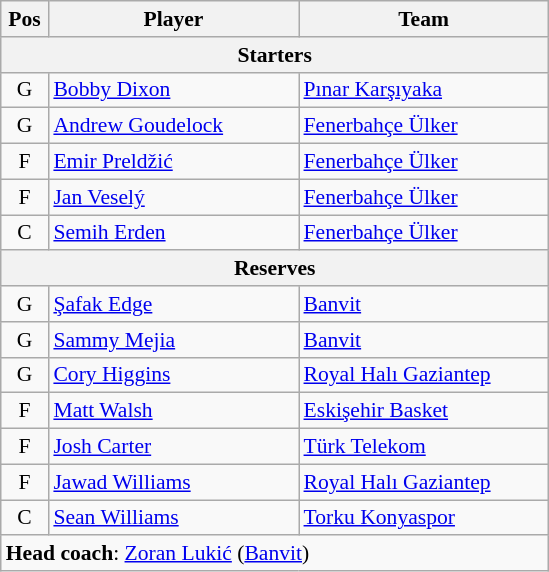<table class="wikitable" style="text-align:center; font-size:90%;">
<tr>
<th scope="col" style="width:25px;">Pos</th>
<th scope="col" style="width:160px;">Player</th>
<th scope="col" style="width:160px;">Team</th>
</tr>
<tr>
<th scope="col" colspan="5">Starters</th>
</tr>
<tr>
<td>G</td>
<td style="text-align:left"> <a href='#'>Bobby Dixon</a></td>
<td style="text-align:left"><a href='#'>Pınar Karşıyaka</a></td>
</tr>
<tr>
<td>G</td>
<td style="text-align:left"> <a href='#'>Andrew Goudelock</a></td>
<td style="text-align:left"><a href='#'>Fenerbahçe Ülker</a></td>
</tr>
<tr>
<td>F</td>
<td style="text-align:left"> <a href='#'>Emir Preldžić</a></td>
<td style="text-align:left"><a href='#'>Fenerbahçe Ülker</a></td>
</tr>
<tr>
<td>F</td>
<td style="text-align:left"> <a href='#'>Jan Veselý</a></td>
<td style="text-align:left"><a href='#'>Fenerbahçe Ülker</a></td>
</tr>
<tr>
<td>C</td>
<td style="text-align:left"> <a href='#'>Semih Erden</a></td>
<td style="text-align:left"><a href='#'>Fenerbahçe Ülker</a></td>
</tr>
<tr>
<th scope="col" colspan="5">Reserves</th>
</tr>
<tr>
<td>G</td>
<td style="text-align:left"> <a href='#'>Şafak Edge</a></td>
<td style="text-align:left"><a href='#'>Banvit</a></td>
</tr>
<tr>
<td>G</td>
<td style="text-align:left"> <a href='#'>Sammy Mejia</a></td>
<td style="text-align:left"><a href='#'>Banvit</a></td>
</tr>
<tr>
<td>G</td>
<td style="text-align:left"> <a href='#'>Cory Higgins</a></td>
<td style="text-align:left"><a href='#'>Royal Halı Gaziantep</a></td>
</tr>
<tr>
<td>F</td>
<td style="text-align:left"> <a href='#'>Matt Walsh</a></td>
<td style="text-align:left"><a href='#'>Eskişehir Basket</a></td>
</tr>
<tr>
<td>F</td>
<td style="text-align:left"> <a href='#'>Josh Carter</a></td>
<td style="text-align:left"><a href='#'>Türk Telekom</a></td>
</tr>
<tr>
<td>F</td>
<td style="text-align:left"> <a href='#'>Jawad Williams</a></td>
<td style="text-align:left"><a href='#'>Royal Halı Gaziantep</a></td>
</tr>
<tr>
<td>C</td>
<td style="text-align:left"> <a href='#'>Sean Williams</a></td>
<td style="text-align:left"><a href='#'>Torku Konyaspor</a></td>
</tr>
<tr>
<td style="text-align:left" colspan="5"><strong>Head coach</strong>:  <a href='#'>Zoran Lukić</a> (<a href='#'>Banvit</a>)</td>
</tr>
</table>
